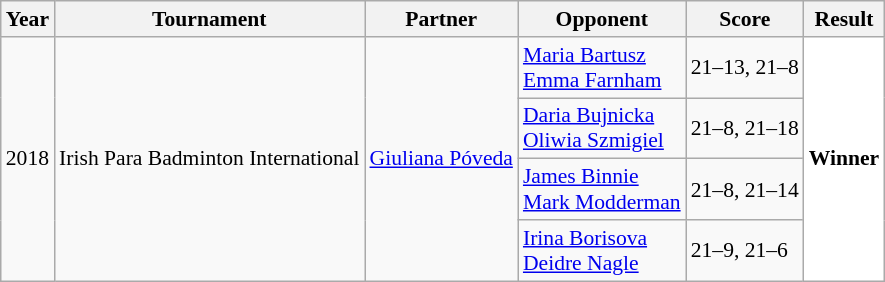<table class="sortable wikitable" style="font-size: 90%;">
<tr>
<th>Year</th>
<th>Tournament</th>
<th>Partner</th>
<th>Opponent</th>
<th>Score</th>
<th>Result</th>
</tr>
<tr>
<td rowspan="4" align="center">2018</td>
<td rowspan="4" align="left">Irish Para Badminton International</td>
<td rowspan="4"> <a href='#'>Giuliana Póveda</a></td>
<td align="left"> <a href='#'>Maria Bartusz</a><br> <a href='#'>Emma Farnham</a></td>
<td align="left">21–13, 21–8</td>
<td rowspan="4" style="text-align:left; background:white"> <strong>Winner</strong></td>
</tr>
<tr>
<td align="left"> <a href='#'>Daria Bujnicka</a><br> <a href='#'>Oliwia Szmigiel</a></td>
<td align="left">21–8, 21–18</td>
</tr>
<tr>
<td align="left"> <a href='#'>James Binnie</a><br> <a href='#'>Mark Modderman</a></td>
<td align="left">21–8, 21–14</td>
</tr>
<tr>
<td align="left"> <a href='#'>Irina Borisova</a><br> <a href='#'>Deidre Nagle</a></td>
<td align="left">21–9, 21–6</td>
</tr>
</table>
